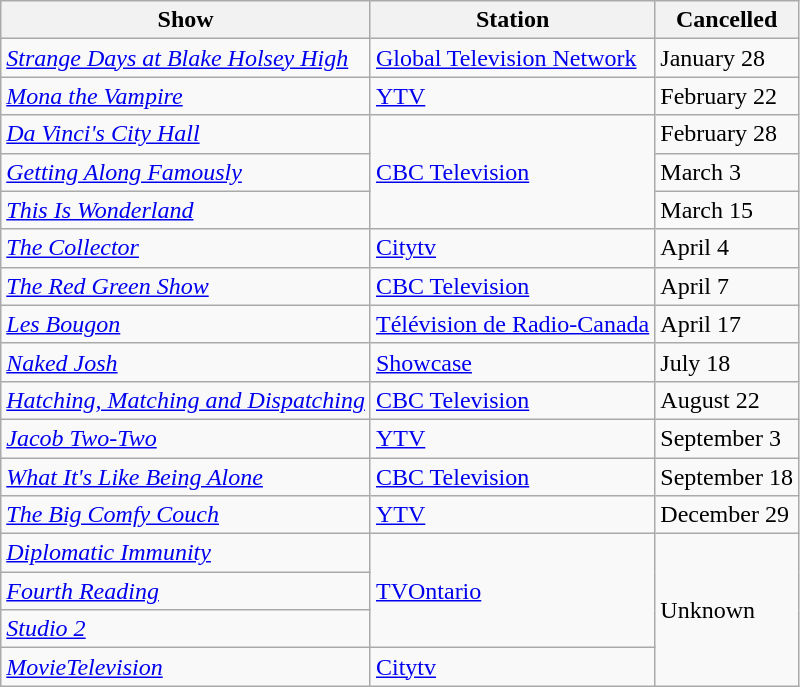<table class="wikitable">
<tr>
<th>Show</th>
<th>Station</th>
<th>Cancelled</th>
</tr>
<tr>
<td><em><a href='#'>Strange Days at Blake Holsey High</a></em></td>
<td><a href='#'>Global Television Network</a></td>
<td>January 28</td>
</tr>
<tr>
<td><em><a href='#'>Mona the Vampire</a></em></td>
<td><a href='#'>YTV</a></td>
<td>February 22</td>
</tr>
<tr>
<td><em><a href='#'>Da Vinci's City Hall</a></em></td>
<td rowspan="3"><a href='#'>CBC Television</a></td>
<td>February 28</td>
</tr>
<tr>
<td><em><a href='#'>Getting Along Famously</a></em></td>
<td>March 3</td>
</tr>
<tr>
<td><em><a href='#'>This Is Wonderland</a></em></td>
<td>March 15</td>
</tr>
<tr>
<td><em><a href='#'>The Collector</a></em></td>
<td><a href='#'>Citytv</a></td>
<td>April 4</td>
</tr>
<tr>
<td><em><a href='#'>The Red Green Show</a></em></td>
<td><a href='#'>CBC Television</a></td>
<td>April 7</td>
</tr>
<tr>
<td><em><a href='#'>Les Bougon</a></em></td>
<td><a href='#'>Télévision de Radio-Canada</a></td>
<td>April 17</td>
</tr>
<tr>
<td><em><a href='#'>Naked Josh</a></em></td>
<td><a href='#'>Showcase</a></td>
<td>July 18</td>
</tr>
<tr>
<td><em><a href='#'>Hatching, Matching and Dispatching</a></em></td>
<td><a href='#'>CBC Television</a></td>
<td>August 22</td>
</tr>
<tr>
<td><em><a href='#'>Jacob Two-Two</a></em></td>
<td><a href='#'>YTV</a></td>
<td>September 3</td>
</tr>
<tr>
<td><em><a href='#'>What It's Like Being Alone</a></em></td>
<td><a href='#'>CBC Television</a></td>
<td>September 18</td>
</tr>
<tr>
<td><em><a href='#'>The Big Comfy Couch</a></em></td>
<td><a href='#'>YTV</a></td>
<td>December 29</td>
</tr>
<tr>
<td><em><a href='#'>Diplomatic Immunity</a></em></td>
<td rowspan=3><a href='#'>TVOntario</a></td>
<td rowspan=4>Unknown</td>
</tr>
<tr>
<td><em><a href='#'>Fourth Reading</a></em></td>
</tr>
<tr>
<td><em><a href='#'>Studio 2</a></em></td>
</tr>
<tr>
<td><em><a href='#'>MovieTelevision</a></em></td>
<td><a href='#'>Citytv</a></td>
</tr>
</table>
